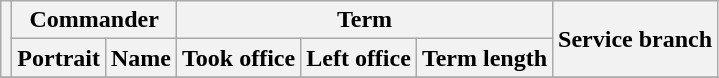<table class="wikitable sortable" style="text-align:center;">
<tr>
<th rowspan=2></th>
<th colspan=2>Commander</th>
<th colspan=3>Term</th>
<th rowspan=2>Service branch</th>
</tr>
<tr>
<th>Portrait</th>
<th>Name</th>
<th>Took office</th>
<th>Left office</th>
<th>Term length</th>
</tr>
<tr>
</tr>
</table>
